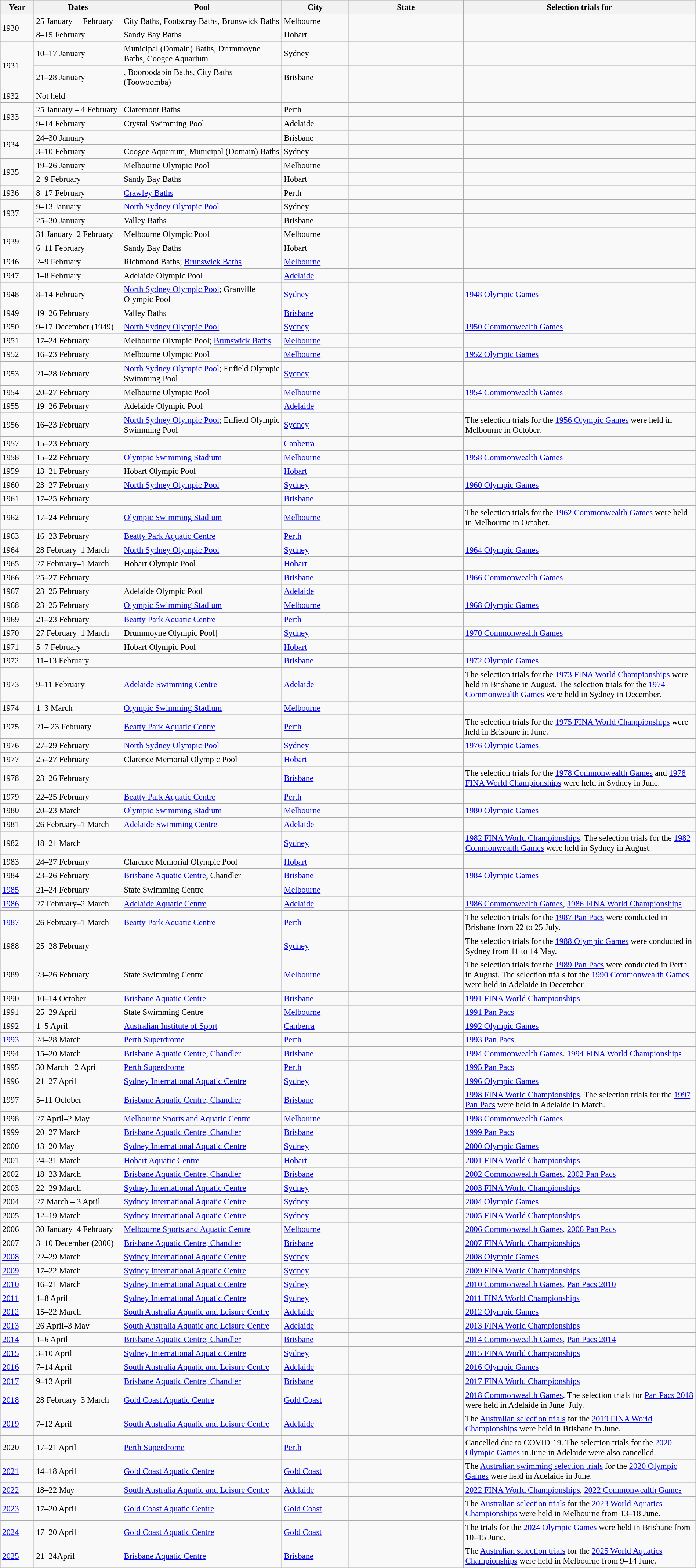<table class="wikitable plainrowheaders" style="text-align:left; width:100%; font-size:95%;">
<tr>
<th width=25>Year</th>
<th width=90>Dates</th>
<th width=170>Pool</th>
<th width=60>City</th>
<th width=120>State</th>
<th width=250>Selection trials for</th>
</tr>
<tr>
<td rowspan="2">1930</td>
<td>25 January–1 February</td>
<td>City Baths, Footscray Baths, Brunswick Baths</td>
<td>Melbourne</td>
<td></td>
<td></td>
</tr>
<tr>
<td>8–15 February</td>
<td>Sandy Bay Baths</td>
<td>Hobart</td>
<td></td>
<td></td>
</tr>
<tr>
<td rowspan="2">1931</td>
<td>10–17 January</td>
<td>Municipal (Domain) Baths, Drummoyne Baths, Coogee Aquarium</td>
<td>Sydney</td>
<td></td>
<td></td>
</tr>
<tr>
<td>21–28 January</td>
<td>, Booroodabin Baths, City Baths (Toowoomba)</td>
<td>Brisbane</td>
<td></td>
<td></td>
</tr>
<tr>
<td>1932</td>
<td>Not held</td>
<td></td>
<td></td>
<td></td>
<td></td>
</tr>
<tr>
<td rowspan="2">1933</td>
<td>25 January – 4 February</td>
<td>Claremont Baths</td>
<td>Perth</td>
<td></td>
<td></td>
</tr>
<tr>
<td>9–14 February</td>
<td>Crystal Swimming Pool</td>
<td>Adelaide</td>
<td></td>
<td></td>
</tr>
<tr>
<td rowspan="2">1934</td>
<td>24–30 January</td>
<td></td>
<td>Brisbane</td>
<td></td>
<td></td>
</tr>
<tr>
<td>3–10 February</td>
<td>Coogee Aquarium, Municipal (Domain) Baths</td>
<td>Sydney</td>
<td></td>
<td></td>
</tr>
<tr>
<td rowspan="2">1935</td>
<td>19–26 January</td>
<td>Melbourne Olympic Pool</td>
<td>Melbourne</td>
<td></td>
<td></td>
</tr>
<tr>
<td>2–9 February</td>
<td>Sandy Bay Baths</td>
<td>Hobart</td>
<td></td>
<td></td>
</tr>
<tr>
<td>1936</td>
<td>8–17 February</td>
<td><a href='#'>Crawley Baths</a></td>
<td>Perth</td>
<td></td>
<td></td>
</tr>
<tr>
<td rowspan="2">1937</td>
<td>9–13 January</td>
<td><a href='#'>North Sydney Olympic Pool</a></td>
<td>Sydney</td>
<td></td>
<td></td>
</tr>
<tr>
<td>25–30 January</td>
<td>Valley Baths</td>
<td>Brisbane</td>
<td></td>
<td></td>
</tr>
<tr>
<td rowspan="2">1939</td>
<td>31 January–2 February</td>
<td>Melbourne Olympic Pool</td>
<td>Melbourne</td>
<td></td>
<td></td>
</tr>
<tr>
<td>6–11 February</td>
<td>Sandy Bay Baths</td>
<td>Hobart</td>
<td></td>
<td></td>
</tr>
<tr>
<td>1946</td>
<td>2–9 February</td>
<td>Richmond Baths; <a href='#'>Brunswick Baths</a></td>
<td><a href='#'>Melbourne</a></td>
<td></td>
<td></td>
</tr>
<tr>
<td>1947</td>
<td>1–8 February</td>
<td>Adelaide Olympic Pool</td>
<td><a href='#'>Adelaide</a></td>
<td></td>
<td></td>
</tr>
<tr>
<td>1948</td>
<td>8–14 February</td>
<td><a href='#'>North Sydney Olympic Pool</a>; Granville Olympic Pool</td>
<td><a href='#'>Sydney</a></td>
<td></td>
<td><a href='#'>1948 Olympic Games</a></td>
</tr>
<tr>
<td>1949</td>
<td>19–26 February</td>
<td>Valley Baths</td>
<td><a href='#'>Brisbane</a></td>
<td></td>
<td></td>
</tr>
<tr>
<td>1950</td>
<td>9–17 December (1949)</td>
<td><a href='#'>North Sydney Olympic Pool</a></td>
<td><a href='#'>Sydney</a></td>
<td></td>
<td><a href='#'>1950 Commonwealth Games</a></td>
</tr>
<tr>
<td>1951</td>
<td>17–24 February</td>
<td>Melbourne Olympic Pool; <a href='#'>Brunswick Baths</a></td>
<td><a href='#'>Melbourne</a></td>
<td></td>
<td></td>
</tr>
<tr>
<td>1952</td>
<td>16–23 February</td>
<td>Melbourne Olympic Pool</td>
<td><a href='#'>Melbourne</a></td>
<td></td>
<td><a href='#'>1952 Olympic Games</a></td>
</tr>
<tr>
<td>1953</td>
<td>21–28 February</td>
<td><a href='#'>North Sydney Olympic Pool</a>; Enfield Olympic Swimming Pool</td>
<td><a href='#'>Sydney</a></td>
<td></td>
<td></td>
</tr>
<tr>
<td>1954</td>
<td>20–27 February</td>
<td>Melbourne Olympic Pool</td>
<td><a href='#'>Melbourne</a></td>
<td></td>
<td><a href='#'>1954 Commonwealth Games</a></td>
</tr>
<tr>
<td>1955</td>
<td>19–26 February</td>
<td>Adelaide Olympic Pool</td>
<td><a href='#'>Adelaide</a></td>
<td></td>
<td></td>
</tr>
<tr>
<td>1956</td>
<td>16–23 February</td>
<td><a href='#'>North Sydney Olympic Pool</a>; Enfield Olympic Swimming Pool</td>
<td><a href='#'>Sydney</a></td>
<td></td>
<td>The selection trials for the <a href='#'>1956 Olympic Games</a> were held in Melbourne in October.</td>
</tr>
<tr>
<td>1957</td>
<td>15–23 February</td>
<td></td>
<td><a href='#'>Canberra</a></td>
<td></td>
<td></td>
</tr>
<tr>
<td>1958</td>
<td>15–22 February</td>
<td><a href='#'>Olympic Swimming Stadium</a></td>
<td><a href='#'>Melbourne</a></td>
<td></td>
<td><a href='#'>1958 Commonwealth Games</a></td>
</tr>
<tr>
<td>1959</td>
<td>13–21 February</td>
<td>Hobart Olympic Pool</td>
<td><a href='#'>Hobart</a></td>
<td></td>
<td></td>
</tr>
<tr>
<td>1960</td>
<td>23–27 February</td>
<td><a href='#'>North Sydney Olympic Pool</a></td>
<td><a href='#'>Sydney</a></td>
<td></td>
<td><a href='#'>1960 Olympic Games</a></td>
</tr>
<tr>
<td>1961</td>
<td>17–25 February</td>
<td></td>
<td><a href='#'>Brisbane</a></td>
<td></td>
<td></td>
</tr>
<tr>
<td>1962</td>
<td>17–24 February</td>
<td><a href='#'>Olympic Swimming Stadium</a></td>
<td><a href='#'>Melbourne</a></td>
<td></td>
<td>The selection trials for the <a href='#'>1962 Commonwealth Games</a> were held in Melbourne in October.</td>
</tr>
<tr>
<td>1963</td>
<td>16–23 February</td>
<td><a href='#'>Beatty Park Aquatic Centre</a></td>
<td><a href='#'>Perth</a></td>
<td></td>
<td></td>
</tr>
<tr>
<td>1964</td>
<td>28 February–1 March</td>
<td><a href='#'>North Sydney Olympic Pool</a></td>
<td><a href='#'>Sydney</a></td>
<td></td>
<td><a href='#'>1964 Olympic Games</a></td>
</tr>
<tr>
<td>1965</td>
<td>27 February–1 March</td>
<td>Hobart Olympic Pool</td>
<td><a href='#'>Hobart</a></td>
<td></td>
<td></td>
</tr>
<tr>
<td>1966</td>
<td>25–27 February</td>
<td></td>
<td><a href='#'>Brisbane</a></td>
<td></td>
<td><a href='#'>1966 Commonwealth Games</a></td>
</tr>
<tr>
<td>1967</td>
<td>23–25 February</td>
<td>Adelaide Olympic Pool</td>
<td><a href='#'>Adelaide</a></td>
<td></td>
<td></td>
</tr>
<tr>
<td>1968</td>
<td>23–25 February</td>
<td><a href='#'>Olympic Swimming Stadium</a></td>
<td><a href='#'>Melbourne</a></td>
<td></td>
<td><a href='#'>1968 Olympic Games</a></td>
</tr>
<tr>
<td>1969</td>
<td>21–23 February</td>
<td><a href='#'>Beatty Park Aquatic Centre</a></td>
<td><a href='#'>Perth</a></td>
<td></td>
<td></td>
</tr>
<tr>
<td>1970</td>
<td>27 February–1 March</td>
<td>Drummoyne Olympic Pool]</td>
<td><a href='#'>Sydney</a></td>
<td></td>
<td><a href='#'>1970 Commonwealth Games</a></td>
</tr>
<tr>
<td>1971</td>
<td>5–7 February</td>
<td>Hobart Olympic Pool</td>
<td><a href='#'>Hobart</a></td>
<td></td>
<td></td>
</tr>
<tr>
<td>1972</td>
<td>11–13 February</td>
<td></td>
<td><a href='#'>Brisbane</a></td>
<td></td>
<td><a href='#'>1972 Olympic Games</a></td>
</tr>
<tr>
<td>1973</td>
<td>9–11 February</td>
<td><a href='#'>Adelaide Swimming Centre</a></td>
<td><a href='#'>Adelaide</a></td>
<td></td>
<td>The selection trials for the <a href='#'>1973 FINA World Championships</a> were held in Brisbane in August. The selection trials for the <a href='#'>1974 Commonwealth Games</a> were held in Sydney in December.</td>
</tr>
<tr>
<td>1974</td>
<td>1–3 March</td>
<td><a href='#'>Olympic Swimming Stadium</a></td>
<td><a href='#'>Melbourne</a></td>
<td></td>
<td></td>
</tr>
<tr>
<td>1975</td>
<td>21– 23 February</td>
<td><a href='#'>Beatty Park Aquatic Centre</a></td>
<td><a href='#'>Perth</a></td>
<td></td>
<td>The selection trials for the <a href='#'>1975 FINA World Championships</a> were held in Brisbane in June.</td>
</tr>
<tr>
<td>1976</td>
<td>27–29 February</td>
<td><a href='#'>North Sydney Olympic Pool</a></td>
<td><a href='#'>Sydney</a></td>
<td></td>
<td><a href='#'>1976 Olympic Games</a></td>
</tr>
<tr>
<td>1977</td>
<td>25–27 February</td>
<td>Clarence Memorial Olympic Pool</td>
<td><a href='#'>Hobart</a></td>
<td></td>
<td></td>
</tr>
<tr>
<td>1978</td>
<td>23–26 February</td>
<td></td>
<td><a href='#'>Brisbane</a></td>
<td></td>
<td>The selection trials for the <a href='#'>1978 Commonwealth Games</a> and <a href='#'>1978 FINA World Championships</a> were held in Sydney in June.</td>
</tr>
<tr>
<td>1979</td>
<td>22–25 February</td>
<td><a href='#'>Beatty Park Aquatic Centre</a></td>
<td><a href='#'>Perth</a></td>
<td></td>
<td></td>
</tr>
<tr>
<td>1980</td>
<td>20–23 March</td>
<td><a href='#'>Olympic Swimming Stadium</a></td>
<td><a href='#'>Melbourne</a></td>
<td></td>
<td><a href='#'>1980 Olympic Games</a></td>
</tr>
<tr>
<td>1981</td>
<td>26 February–1 March</td>
<td><a href='#'>Adelaide Swimming Centre</a></td>
<td><a href='#'>Adelaide</a></td>
<td></td>
<td></td>
</tr>
<tr>
<td>1982</td>
<td>18–21 March</td>
<td></td>
<td><a href='#'>Sydney</a></td>
<td></td>
<td><a href='#'>1982 FINA World Championships</a>. The selection trials for the <a href='#'>1982 Commonwealth Games</a> were held in Sydney in August.</td>
</tr>
<tr>
<td>1983</td>
<td>24–27 February</td>
<td>Clarence Memorial Olympic Pool</td>
<td><a href='#'>Hobart</a></td>
<td></td>
<td></td>
</tr>
<tr>
<td>1984</td>
<td>23–26 February</td>
<td><a href='#'>Brisbane Aquatic Centre</a>, Chandler</td>
<td><a href='#'>Brisbane</a></td>
<td></td>
<td><a href='#'>1984 Olympic Games</a></td>
</tr>
<tr>
<td><a href='#'>1985</a></td>
<td>21–24 February</td>
<td>State Swimming Centre</td>
<td><a href='#'>Melbourne</a></td>
<td></td>
<td></td>
</tr>
<tr>
<td><a href='#'>1986</a></td>
<td>27 February–2 March</td>
<td><a href='#'>Adelaide Aquatic Centre</a></td>
<td><a href='#'>Adelaide</a></td>
<td></td>
<td><a href='#'>1986 Commonwealth Games</a>, <a href='#'>1986 FINA World Championships</a></td>
</tr>
<tr>
<td><a href='#'>1987</a></td>
<td>26 February–1 March</td>
<td><a href='#'>Beatty Park Aquatic Centre</a></td>
<td><a href='#'>Perth</a></td>
<td></td>
<td>The selection trials for the <a href='#'>1987 Pan Pacs</a> were conducted in Brisbane from 22 to 25 July.</td>
</tr>
<tr>
<td>1988</td>
<td>25–28 February</td>
<td></td>
<td><a href='#'>Sydney</a></td>
<td></td>
<td>The selection trials for the <a href='#'>1988 Olympic Games</a> were conducted in Sydney from 11 to 14 May.</td>
</tr>
<tr>
<td>1989</td>
<td>23–26 February</td>
<td>State Swimming Centre</td>
<td><a href='#'>Melbourne</a></td>
<td></td>
<td>The selection trials for the <a href='#'>1989 Pan Pacs</a> were conducted in Perth in August. The selection trials for the <a href='#'>1990 Commonwealth Games</a> were held in Adelaide in December.</td>
</tr>
<tr>
<td>1990</td>
<td>10–14 October</td>
<td><a href='#'>Brisbane Aquatic Centre</a></td>
<td><a href='#'>Brisbane</a></td>
<td></td>
<td><a href='#'>1991 FINA World Championships</a></td>
</tr>
<tr>
<td>1991</td>
<td>25–29 April</td>
<td>State Swimming Centre</td>
<td><a href='#'>Melbourne</a></td>
<td></td>
<td><a href='#'>1991 Pan Pacs</a></td>
</tr>
<tr>
<td>1992</td>
<td>1–5 April</td>
<td><a href='#'>Australian Institute of Sport</a></td>
<td><a href='#'>Canberra</a></td>
<td></td>
<td><a href='#'>1992 Olympic Games</a></td>
</tr>
<tr>
<td><a href='#'>1993</a></td>
<td>24–28 March</td>
<td><a href='#'>Perth Superdrome</a></td>
<td><a href='#'>Perth</a></td>
<td></td>
<td><a href='#'>1993 Pan Pacs</a></td>
</tr>
<tr>
<td>1994</td>
<td>15–20 March</td>
<td><a href='#'>Brisbane Aquatic Centre, Chandler</a></td>
<td><a href='#'>Brisbane</a></td>
<td></td>
<td><a href='#'>1994 Commonwealth Games</a>. <a href='#'>1994 FINA World Championships</a></td>
</tr>
<tr>
<td>1995</td>
<td>30 March –2 April</td>
<td><a href='#'>Perth Superdrome</a></td>
<td><a href='#'>Perth</a></td>
<td></td>
<td><a href='#'>1995 Pan Pacs</a></td>
</tr>
<tr>
<td>1996</td>
<td>21–27 April</td>
<td><a href='#'>Sydney International Aquatic Centre</a></td>
<td><a href='#'>Sydney</a></td>
<td></td>
<td><a href='#'>1996 Olympic Games</a></td>
</tr>
<tr>
<td>1997</td>
<td>5–11 October</td>
<td><a href='#'>Brisbane Aquatic Centre, Chandler</a></td>
<td><a href='#'>Brisbane</a></td>
<td></td>
<td><a href='#'>1998 FINA World Championships</a>. The selection trials for the <a href='#'>1997 Pan Pacs</a> were held in Adelaide in March.</td>
</tr>
<tr>
<td>1998</td>
<td>27 April–2 May</td>
<td><a href='#'>Melbourne Sports and Aquatic Centre</a></td>
<td><a href='#'>Melbourne</a></td>
<td></td>
<td><a href='#'>1998 Commonwealth Games</a></td>
</tr>
<tr>
<td>1999</td>
<td>20–27 March</td>
<td><a href='#'>Brisbane Aquatic Centre, Chandler</a></td>
<td><a href='#'>Brisbane</a></td>
<td></td>
<td><a href='#'>1999 Pan Pacs</a></td>
</tr>
<tr>
<td>2000</td>
<td>13–20 May</td>
<td><a href='#'>Sydney International Aquatic Centre</a></td>
<td><a href='#'>Sydney</a></td>
<td></td>
<td><a href='#'>2000 Olympic Games</a></td>
</tr>
<tr>
<td>2001</td>
<td>24–31 March</td>
<td><a href='#'>Hobart Aquatic Centre</a></td>
<td><a href='#'>Hobart</a></td>
<td></td>
<td><a href='#'>2001 FINA World Championships</a></td>
</tr>
<tr>
<td>2002</td>
<td>18–23 March</td>
<td><a href='#'>Brisbane Aquatic Centre, Chandler</a></td>
<td><a href='#'>Brisbane</a></td>
<td></td>
<td><a href='#'>2002 Commonwealth Games</a>, <a href='#'>2002 Pan Pacs</a></td>
</tr>
<tr>
<td>2003</td>
<td>22–29 March</td>
<td><a href='#'>Sydney International Aquatic Centre</a></td>
<td><a href='#'>Sydney</a></td>
<td></td>
<td><a href='#'>2003 FINA World Championships</a></td>
</tr>
<tr>
<td>2004</td>
<td>27 March – 3 April</td>
<td><a href='#'>Sydney International Aquatic Centre</a></td>
<td><a href='#'>Sydney</a></td>
<td></td>
<td><a href='#'>2004 Olympic Games</a></td>
</tr>
<tr>
<td>2005</td>
<td>12–19 March</td>
<td><a href='#'>Sydney International Aquatic Centre</a></td>
<td><a href='#'>Sydney</a></td>
<td></td>
<td><a href='#'>2005 FINA World Championships</a></td>
</tr>
<tr>
<td>2006</td>
<td>30 January–4 February</td>
<td><a href='#'>Melbourne Sports and Aquatic Centre</a></td>
<td><a href='#'>Melbourne</a></td>
<td></td>
<td><a href='#'>2006 Commonwealth Games</a>, <a href='#'>2006 Pan Pacs</a></td>
</tr>
<tr>
<td>2007</td>
<td>3–10 December (2006)</td>
<td><a href='#'>Brisbane Aquatic Centre, Chandler</a></td>
<td><a href='#'>Brisbane</a></td>
<td></td>
<td><a href='#'>2007 FINA World Championships</a></td>
</tr>
<tr>
<td><a href='#'>2008</a></td>
<td>22–29 March</td>
<td><a href='#'>Sydney International Aquatic Centre</a></td>
<td><a href='#'>Sydney</a></td>
<td></td>
<td><a href='#'>2008 Olympic Games</a></td>
</tr>
<tr>
<td><a href='#'>2009</a></td>
<td>17–22 March</td>
<td><a href='#'>Sydney International Aquatic Centre</a></td>
<td><a href='#'>Sydney</a></td>
<td></td>
<td><a href='#'>2009 FINA World Championships</a></td>
</tr>
<tr>
<td><a href='#'>2010</a></td>
<td>16–21 March</td>
<td><a href='#'>Sydney International Aquatic Centre</a></td>
<td><a href='#'>Sydney</a></td>
<td></td>
<td><a href='#'>2010 Commonwealth Games</a>, <a href='#'>Pan Pacs 2010</a></td>
</tr>
<tr>
<td><a href='#'>2011</a></td>
<td>1–8 April</td>
<td><a href='#'>Sydney International Aquatic Centre</a></td>
<td><a href='#'>Sydney</a></td>
<td></td>
<td><a href='#'>2011 FINA World Championships</a></td>
</tr>
<tr>
<td><a href='#'>2012</a></td>
<td>15–22 March</td>
<td><a href='#'>South Australia Aquatic and Leisure Centre</a></td>
<td><a href='#'>Adelaide</a></td>
<td></td>
<td><a href='#'>2012 Olympic Games</a></td>
</tr>
<tr>
<td><a href='#'>2013</a></td>
<td>26 April–3 May</td>
<td><a href='#'>South Australia Aquatic and Leisure Centre</a></td>
<td><a href='#'>Adelaide</a></td>
<td></td>
<td><a href='#'>2013 FINA World Championships</a></td>
</tr>
<tr>
<td><a href='#'>2014</a></td>
<td>1–6 April</td>
<td><a href='#'>Brisbane Aquatic Centre, Chandler</a></td>
<td><a href='#'>Brisbane</a></td>
<td></td>
<td><a href='#'>2014 Commonwealth Games</a>, <a href='#'>Pan Pacs 2014</a></td>
</tr>
<tr>
<td><a href='#'>2015</a></td>
<td>3–10 April</td>
<td><a href='#'>Sydney International Aquatic Centre</a></td>
<td><a href='#'>Sydney</a></td>
<td></td>
<td><a href='#'>2015 FINA World Championships</a></td>
</tr>
<tr>
<td><a href='#'>2016</a></td>
<td>7–14 April</td>
<td><a href='#'>South Australia Aquatic and Leisure Centre</a></td>
<td><a href='#'>Adelaide</a></td>
<td></td>
<td><a href='#'>2016 Olympic Games</a></td>
</tr>
<tr>
<td><a href='#'>2017</a></td>
<td>9–13 April</td>
<td><a href='#'>Brisbane Aquatic Centre, Chandler</a></td>
<td><a href='#'>Brisbane</a></td>
<td></td>
<td><a href='#'>2017 FINA World Championships</a></td>
</tr>
<tr>
<td><a href='#'>2018</a></td>
<td>28 February–3 March</td>
<td><a href='#'>Gold Coast Aquatic Centre</a></td>
<td><a href='#'>Gold Coast</a></td>
<td></td>
<td><a href='#'>2018 Commonwealth Games</a>. The selection trials for <a href='#'>Pan Pacs 2018</a> were held in Adelaide in June–July.</td>
</tr>
<tr>
<td><a href='#'>2019</a></td>
<td>7–12 April</td>
<td><a href='#'>South Australia Aquatic and Leisure Centre</a></td>
<td><a href='#'>Adelaide</a></td>
<td></td>
<td>The <a href='#'>Australian selection trials</a> for the <a href='#'>2019 FINA World Championships</a> were held in Brisbane in June.</td>
</tr>
<tr>
<td>2020</td>
<td>17–21 April</td>
<td><a href='#'>Perth Superdrome</a></td>
<td><a href='#'>Perth</a></td>
<td></td>
<td>Cancelled due to COVID-19. The selection trials for the <a href='#'>2020 Olympic Games</a> in June in Adelaide were also cancelled.</td>
</tr>
<tr>
<td><a href='#'>2021</a></td>
<td>14–18 April</td>
<td><a href='#'>Gold Coast Aquatic Centre</a></td>
<td><a href='#'>Gold Coast</a></td>
<td></td>
<td>The <a href='#'>Australian swimming selection trials</a> for the <a href='#'>2020 Olympic Games</a> were held in Adelaide in June.</td>
</tr>
<tr>
<td><a href='#'>2022</a></td>
<td>18–22 May</td>
<td><a href='#'>South Australia Aquatic and Leisure Centre</a></td>
<td><a href='#'>Adelaide</a></td>
<td></td>
<td><a href='#'>2022 FINA World Championships</a>, <a href='#'>2022 Commonwealth Games</a></td>
</tr>
<tr>
<td><a href='#'>2023</a></td>
<td>17–20 April</td>
<td><a href='#'>Gold Coast Aquatic Centre</a></td>
<td><a href='#'>Gold Coast</a></td>
<td></td>
<td>The <a href='#'>Australian selection trials</a> for the <a href='#'>2023 World Aquatics Championships</a> were held in Melbourne from 13–18 June.</td>
</tr>
<tr>
<td><a href='#'>2024</a></td>
<td>17–20 April</td>
<td><a href='#'>Gold Coast Aquatic Centre</a></td>
<td><a href='#'>Gold Coast</a></td>
<td></td>
<td>The trials for the <a href='#'>2024 Olympic Games</a> were held in Brisbane from 10–15 June.</td>
</tr>
<tr>
<td><a href='#'>2025</a></td>
<td>21–24April</td>
<td><a href='#'>Brisbane Aquatic Centre</a></td>
<td><a href='#'>Brisbane</a></td>
<td></td>
<td>The <a href='#'>Australian selection trials</a> for the <a href='#'>2025 World Aquatics Championships</a> were held in Melbourne from 9–14 June.</td>
</tr>
</table>
